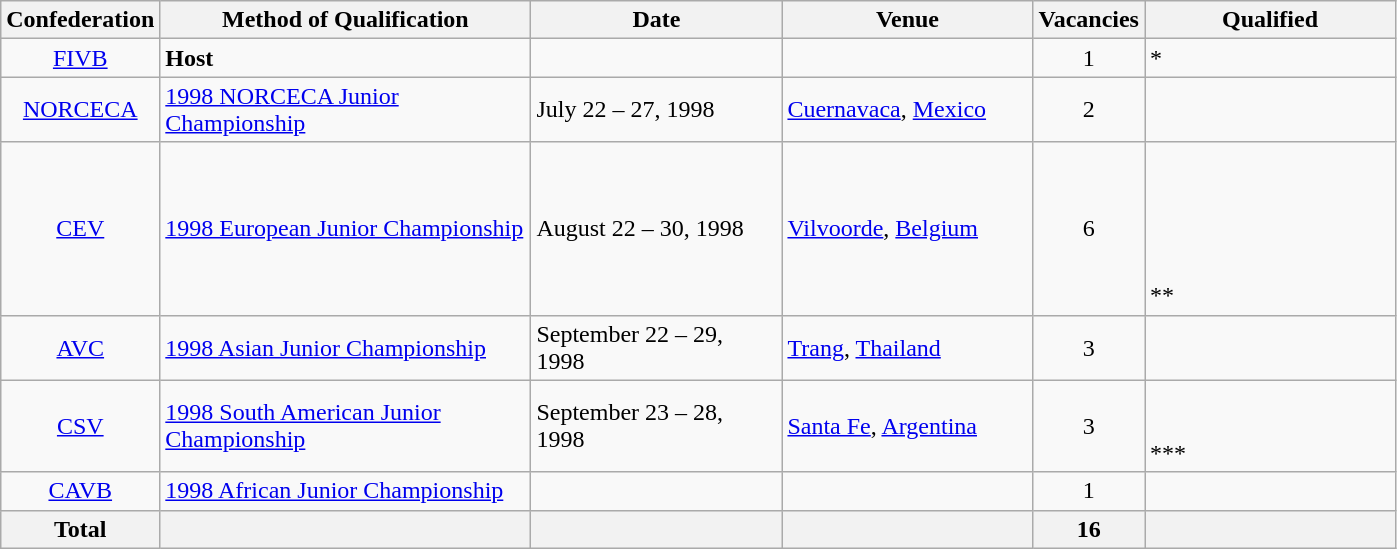<table class="wikitable">
<tr>
<th width=50>Confederation</th>
<th width=240>Method of Qualification</th>
<th width=160>Date</th>
<th width=160>Venue</th>
<th width=60>Vacancies</th>
<th width=160>Qualified</th>
</tr>
<tr>
<td align=center><a href='#'>FIVB</a></td>
<td><strong>Host</strong></td>
<td></td>
<td></td>
<td style="text-align:center;">1</td>
<td>  *</td>
</tr>
<tr>
<td align=center><a href='#'>NORCECA</a></td>
<td><a href='#'>1998 NORCECA Junior Championship</a></td>
<td>July 22 – 27, 1998</td>
<td> <a href='#'>Cuernavaca</a>, <a href='#'>Mexico</a></td>
<td style="text-align:center;">2</td>
<td><br></td>
</tr>
<tr>
<td align=center><a href='#'>CEV</a></td>
<td><a href='#'>1998 European Junior Championship</a></td>
<td>August 22 – 30, 1998</td>
<td> <a href='#'>Vilvoorde</a>, <a href='#'>Belgium</a></td>
<td style="text-align:center;">6</td>
<td><br><br><br><br><br>**</td>
</tr>
<tr>
<td align=center><a href='#'>AVC</a></td>
<td><a href='#'>1998 Asian Junior Championship</a></td>
<td>September 22 – 29, 1998</td>
<td> <a href='#'>Trang</a>, <a href='#'>Thailand</a></td>
<td style="text-align:center;">3</td>
<td><br><br></td>
</tr>
<tr>
<td align=center><a href='#'>CSV</a></td>
<td><a href='#'>1998 South American Junior Championship</a></td>
<td>September 23 – 28, 1998</td>
<td> <a href='#'>Santa Fe</a>, <a href='#'>Argentina</a></td>
<td style="text-align:center;">3</td>
<td><br><br>***</td>
</tr>
<tr>
<td align=center><a href='#'>CAVB</a></td>
<td><a href='#'>1998 African Junior Championship</a></td>
<td></td>
<td></td>
<td style="text-align:center;">1</td>
<td></td>
</tr>
<tr>
<th>Total</th>
<th></th>
<th></th>
<th></th>
<th>16</th>
<th></th>
</tr>
</table>
